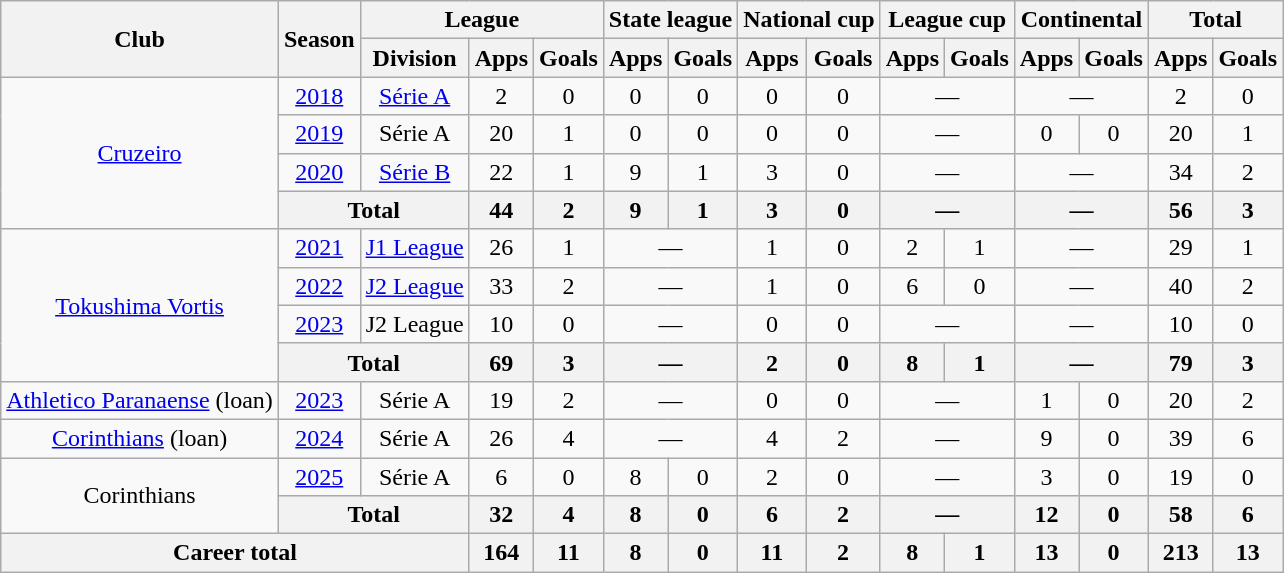<table class="wikitable" style="text-align: center;">
<tr>
<th rowspan="2">Club</th>
<th rowspan="2">Season</th>
<th colspan="3">League</th>
<th colspan="2">State league</th>
<th colspan="2">National cup</th>
<th colspan="2">League cup</th>
<th colspan="2">Continental</th>
<th colspan="2">Total</th>
</tr>
<tr>
<th>Division</th>
<th>Apps</th>
<th>Goals</th>
<th>Apps</th>
<th>Goals</th>
<th>Apps</th>
<th>Goals</th>
<th>Apps</th>
<th>Goals</th>
<th>Apps</th>
<th>Goals</th>
<th>Apps</th>
<th>Goals</th>
</tr>
<tr>
<td rowspan="4" valign="center"><a href='#'>Cruzeiro</a></td>
<td><a href='#'>2018</a></td>
<td><a href='#'>Série A</a></td>
<td>2</td>
<td>0</td>
<td>0</td>
<td>0</td>
<td>0</td>
<td>0</td>
<td colspan="2">—</td>
<td colspan="2">—</td>
<td>2</td>
<td>0</td>
</tr>
<tr>
<td><a href='#'>2019</a></td>
<td>Série A</td>
<td>20</td>
<td>1</td>
<td>0</td>
<td>0</td>
<td>0</td>
<td>0</td>
<td colspan="2">—</td>
<td>0</td>
<td>0</td>
<td>20</td>
<td>1</td>
</tr>
<tr>
<td><a href='#'>2020</a></td>
<td><a href='#'>Série B</a></td>
<td>22</td>
<td>1</td>
<td>9</td>
<td>1</td>
<td>3</td>
<td>0</td>
<td colspan="2">—</td>
<td colspan="2">—</td>
<td>34</td>
<td>2</td>
</tr>
<tr>
<th colspan="2">Total</th>
<th>44</th>
<th>2</th>
<th>9</th>
<th>1</th>
<th>3</th>
<th>0</th>
<th colspan="2">—</th>
<th colspan="2">—</th>
<th>56</th>
<th>3</th>
</tr>
<tr>
<td rowspan="4" valign="center"><a href='#'>Tokushima Vortis</a></td>
<td><a href='#'>2021</a></td>
<td><a href='#'>J1 League</a></td>
<td>26</td>
<td>1</td>
<td colspan="2">—</td>
<td>1</td>
<td>0</td>
<td>2</td>
<td>1</td>
<td colspan="2">—</td>
<td>29</td>
<td>1</td>
</tr>
<tr>
<td><a href='#'>2022</a></td>
<td><a href='#'>J2 League</a></td>
<td>33</td>
<td>2</td>
<td colspan="2">—</td>
<td>1</td>
<td>0</td>
<td>6</td>
<td>0</td>
<td colspan="2">—</td>
<td>40</td>
<td>2</td>
</tr>
<tr>
<td><a href='#'>2023</a></td>
<td>J2 League</td>
<td>10</td>
<td>0</td>
<td colspan="2">—</td>
<td>0</td>
<td>0</td>
<td colspan="2">—</td>
<td colspan="2">—</td>
<td>10</td>
<td>0</td>
</tr>
<tr>
<th colspan="2">Total</th>
<th>69</th>
<th>3</th>
<th colspan="2">—</th>
<th>2</th>
<th>0</th>
<th>8</th>
<th>1</th>
<th colspan="2">—</th>
<th>79</th>
<th>3</th>
</tr>
<tr>
<td><a href='#'>Athletico Paranaense</a> (loan)</td>
<td><a href='#'>2023</a></td>
<td>Série A</td>
<td>19</td>
<td>2</td>
<td colspan="2">—</td>
<td>0</td>
<td>0</td>
<td colspan="2">—</td>
<td>1</td>
<td>0</td>
<td>20</td>
<td>2</td>
</tr>
<tr>
<td><a href='#'>Corinthians</a> (loan)</td>
<td><a href='#'>2024</a></td>
<td>Série A</td>
<td>26</td>
<td>4</td>
<td colspan="2">—</td>
<td>4</td>
<td>2</td>
<td colspan="2">—</td>
<td>9</td>
<td>0</td>
<td>39</td>
<td>6</td>
</tr>
<tr>
<td rowspan="2">Corinthians</td>
<td><a href='#'>2025</a></td>
<td>Série A</td>
<td>6</td>
<td>0</td>
<td>8</td>
<td>0</td>
<td>2</td>
<td>0</td>
<td colspan="2">—</td>
<td>3</td>
<td>0</td>
<td>19</td>
<td>0</td>
</tr>
<tr>
<th colspan="2">Total</th>
<th>32</th>
<th>4</th>
<th>8</th>
<th>0</th>
<th>6</th>
<th>2</th>
<th colspan="2">—</th>
<th>12</th>
<th>0</th>
<th>58</th>
<th>6</th>
</tr>
<tr>
<th colspan="3">Career total</th>
<th>164</th>
<th>11</th>
<th>8</th>
<th>0</th>
<th>11</th>
<th>2</th>
<th>8</th>
<th>1</th>
<th>13</th>
<th>0</th>
<th>213</th>
<th>13</th>
</tr>
</table>
